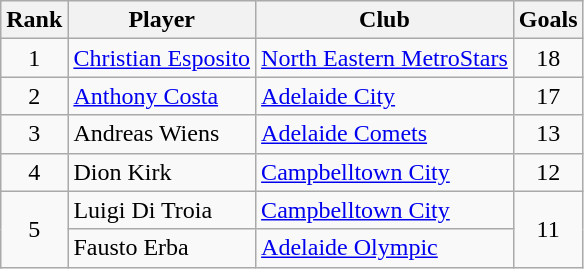<table class="wikitable" style="text-align:center">
<tr>
<th>Rank</th>
<th>Player</th>
<th>Club</th>
<th>Goals</th>
</tr>
<tr>
<td rowspan=1>1</td>
<td align=left><a href='#'>Christian Esposito</a></td>
<td align=left><a href='#'>North Eastern MetroStars</a></td>
<td rowspan=1>18</td>
</tr>
<tr>
<td rowspan=1>2</td>
<td align=left><a href='#'>Anthony Costa</a></td>
<td align=left><a href='#'>Adelaide City</a></td>
<td rowspan=1>17</td>
</tr>
<tr>
<td rowspan=1>3</td>
<td align=left>Andreas Wiens</td>
<td align=left><a href='#'>Adelaide Comets</a></td>
<td rowspan=1>13</td>
</tr>
<tr>
<td rowspan=1>4</td>
<td align=left>Dion Kirk</td>
<td align=left><a href='#'>Campbelltown City</a></td>
<td rowspan=1>12</td>
</tr>
<tr>
<td rowspan=2>5</td>
<td align=left>Luigi Di Troia</td>
<td align=left><a href='#'>Campbelltown City</a></td>
<td rowspan=2>11</td>
</tr>
<tr>
<td align=left>Fausto Erba</td>
<td align=left><a href='#'>Adelaide Olympic</a></td>
</tr>
</table>
